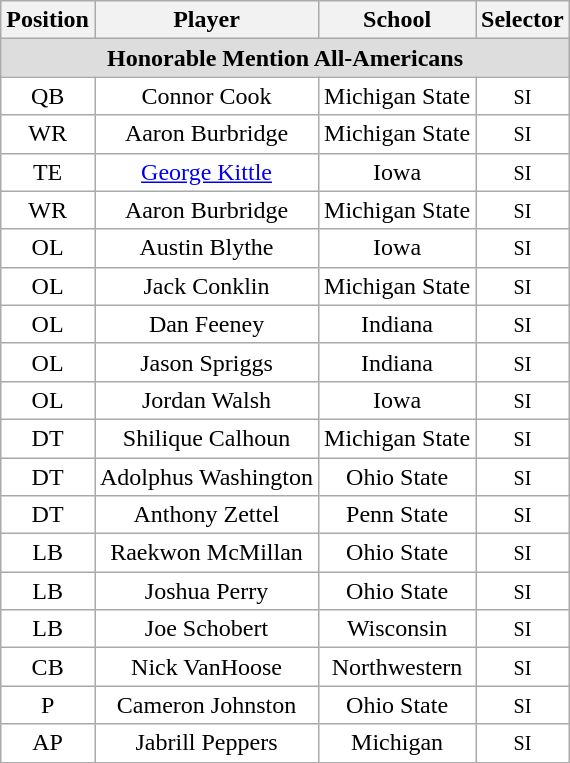<table class="wikitable">
<tr>
<th>Position</th>
<th>Player</th>
<th>School</th>
<th>Selector</th>
</tr>
<tr>
<td colspan="4" style="text-align:center; background:#ddd;"><strong>Honorable Mention All-Americans</strong></td>
</tr>
<tr style="text-align:center;">
<td style="background:white">QB</td>
<td style="background:white">Connor Cook</td>
<td style="background:white">Michigan State</td>
<td style="background:white"><small>SI</small></td>
</tr>
<tr style="text-align:center;">
<td style="background:white">WR</td>
<td style="background:white">Aaron Burbridge</td>
<td style="background:white">Michigan State</td>
<td style="background:white"><small>SI</small></td>
</tr>
<tr style="text-align:center;">
<td style="background:white">TE</td>
<td style="background:white"><a href='#'>George Kittle</a></td>
<td style="background:white">Iowa</td>
<td style="background:white"><small>SI</small></td>
</tr>
<tr style="text-align:center;">
<td style="background:white">WR</td>
<td style="background:white">Aaron Burbridge</td>
<td style="background:white">Michigan State</td>
<td style="background:white"><small>SI</small></td>
</tr>
<tr style="text-align:center;">
<td style="background:white">OL</td>
<td style="background:white">Austin Blythe</td>
<td style="background:white">Iowa</td>
<td style="background:white"><small>SI</small></td>
</tr>
<tr style="text-align:center;">
<td style="background:white">OL</td>
<td style="background:white">Jack Conklin</td>
<td style="background:white">Michigan State</td>
<td style="background:white"><small>SI</small></td>
</tr>
<tr style="text-align:center;">
<td style="background:white">OL</td>
<td style="background:white">Dan Feeney</td>
<td style="background:white">Indiana</td>
<td style="background:white"><small>SI</small></td>
</tr>
<tr style="text-align:center;">
<td style="background:white">OL</td>
<td style="background:white">Jason Spriggs</td>
<td style="background:white">Indiana</td>
<td style="background:white"><small>SI</small></td>
</tr>
<tr style="text-align:center;">
<td style="background:white">OL</td>
<td style="background:white">Jordan Walsh</td>
<td style="background:white">Iowa</td>
<td style="background:white"><small>SI</small></td>
</tr>
<tr style="text-align:center;">
<td style="background:white">DT</td>
<td style="background:white">Shilique Calhoun</td>
<td style="background:white">Michigan State</td>
<td style="background:white"><small>SI</small></td>
</tr>
<tr style="text-align:center;">
<td style="background:white">DT</td>
<td style="background:white">Adolphus Washington</td>
<td style="background:white">Ohio State</td>
<td style="background:white"><small>SI</small></td>
</tr>
<tr style="text-align:center;">
<td style="background:white">DT</td>
<td style="background:white">Anthony Zettel</td>
<td style="background:white">Penn State</td>
<td style="background:white"><small>SI</small></td>
</tr>
<tr style="text-align:center;">
<td style="background:white">LB</td>
<td style="background:white">Raekwon McMillan</td>
<td style="background:white">Ohio State</td>
<td style="background:white"><small>SI</small></td>
</tr>
<tr style="text-align:center;">
<td style="background:white">LB</td>
<td style="background:white">Joshua Perry</td>
<td style="background:white">Ohio State</td>
<td style="background:white"><small>SI</small></td>
</tr>
<tr style="text-align:center;">
<td style="background:white">LB</td>
<td style="background:white">Joe Schobert</td>
<td style="background:white">Wisconsin</td>
<td style="background:white"><small>SI</small></td>
</tr>
<tr style="text-align:center;">
<td style="background:white">CB</td>
<td style="background:white">Nick VanHoose</td>
<td style="background:white">Northwestern</td>
<td style="background:white"><small>SI</small></td>
</tr>
<tr style="text-align:center;">
<td style="background:white">P</td>
<td style="background:white">Cameron Johnston</td>
<td style="background:white">Ohio State</td>
<td style="background:white"><small>SI</small></td>
</tr>
<tr style="text-align:center;">
<td style="background:white">AP</td>
<td style="background:white">Jabrill Peppers</td>
<td style="background:white">Michigan</td>
<td style="background:white"><small>SI</small></td>
</tr>
</table>
